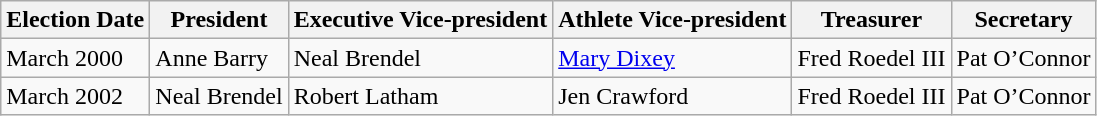<table class="wikitable">
<tr>
<th>Election Date</th>
<th>President</th>
<th>Executive Vice-president</th>
<th>Athlete Vice-president</th>
<th>Treasurer</th>
<th>Secretary</th>
</tr>
<tr>
<td>March 2000</td>
<td>Anne Barry</td>
<td>Neal Brendel</td>
<td><a href='#'>Mary Dixey</a></td>
<td>Fred Roedel III</td>
<td>Pat O’Connor</td>
</tr>
<tr>
<td>March 2002</td>
<td>Neal Brendel</td>
<td>Robert Latham</td>
<td>Jen Crawford</td>
<td>Fred Roedel III</td>
<td>Pat O’Connor</td>
</tr>
</table>
